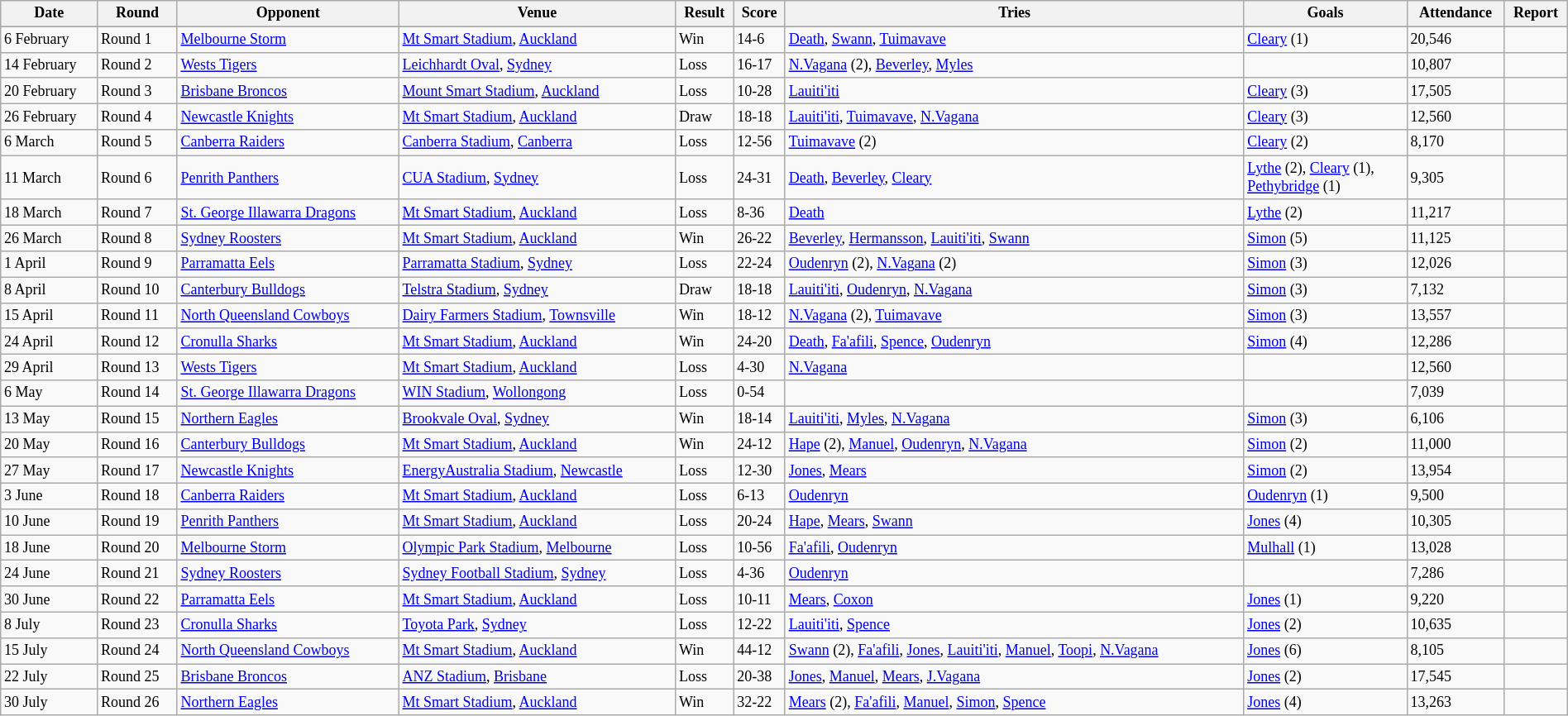<table class="wikitable" style="font-size:75%;" width="100%">
<tr>
<th>Date</th>
<th>Round</th>
<th>Opponent</th>
<th>Venue</th>
<th>Result</th>
<th>Score</th>
<th>Tries</th>
<th>Goals</th>
<th>Attendance</th>
<th>Report</th>
</tr>
<tr>
</tr>
<tr>
<td>6 February</td>
<td>Round 1</td>
<td> <a href='#'>Melbourne Storm</a></td>
<td><a href='#'>Mt Smart Stadium</a>, <a href='#'>Auckland</a></td>
<td>Win</td>
<td>14-6</td>
<td><a href='#'>Death</a>, <a href='#'>Swann</a>, <a href='#'>Tuimavave</a></td>
<td><a href='#'>Cleary</a> (1)</td>
<td>20,546</td>
<td></td>
</tr>
<tr>
<td>14 February</td>
<td>Round 2</td>
<td> <a href='#'>Wests Tigers</a></td>
<td><a href='#'>Leichhardt Oval</a>, <a href='#'>Sydney</a></td>
<td>Loss</td>
<td>16-17</td>
<td><a href='#'>N.Vagana</a> (2), <a href='#'>Beverley</a>, <a href='#'>Myles</a></td>
<td></td>
<td>10,807</td>
<td></td>
</tr>
<tr>
<td>20 February</td>
<td>Round 3</td>
<td> <a href='#'>Brisbane Broncos</a></td>
<td><a href='#'>Mount Smart Stadium</a>, <a href='#'>Auckland</a></td>
<td>Loss</td>
<td>10-28</td>
<td><a href='#'>Lauiti'iti</a></td>
<td><a href='#'>Cleary</a> (3)</td>
<td>17,505</td>
<td></td>
</tr>
<tr>
<td>26 February</td>
<td>Round 4</td>
<td> <a href='#'>Newcastle Knights</a></td>
<td><a href='#'>Mt Smart Stadium</a>, <a href='#'>Auckland</a></td>
<td>Draw</td>
<td>18-18</td>
<td><a href='#'>Lauiti'iti</a>, <a href='#'>Tuimavave</a>, <a href='#'>N.Vagana</a></td>
<td><a href='#'>Cleary</a> (3)</td>
<td>12,560</td>
<td></td>
</tr>
<tr>
<td>6 March</td>
<td>Round 5</td>
<td> <a href='#'>Canberra Raiders</a></td>
<td><a href='#'>Canberra Stadium</a>, <a href='#'>Canberra</a></td>
<td>Loss</td>
<td>12-56</td>
<td><a href='#'>Tuimavave</a> (2)</td>
<td><a href='#'>Cleary</a> (2)</td>
<td>8,170</td>
<td></td>
</tr>
<tr>
<td>11 March</td>
<td>Round 6</td>
<td> <a href='#'>Penrith Panthers</a></td>
<td><a href='#'>CUA Stadium</a>, <a href='#'>Sydney</a></td>
<td>Loss</td>
<td>24-31</td>
<td><a href='#'>Death</a>, <a href='#'>Beverley</a>, <a href='#'>Cleary</a></td>
<td><a href='#'>Lythe</a> (2), <a href='#'>Cleary</a> (1),<br><a href='#'>Pethybridge</a> (1)</td>
<td>9,305</td>
<td></td>
</tr>
<tr>
<td>18 March</td>
<td>Round 7</td>
<td> <a href='#'>St. George Illawarra Dragons</a></td>
<td><a href='#'>Mt Smart Stadium</a>, <a href='#'>Auckland</a></td>
<td>Loss</td>
<td>8-36</td>
<td><a href='#'>Death</a></td>
<td><a href='#'>Lythe</a> (2)</td>
<td>11,217</td>
<td></td>
</tr>
<tr>
<td>26 March</td>
<td>Round 8</td>
<td> <a href='#'>Sydney Roosters</a></td>
<td><a href='#'>Mt Smart Stadium</a>, <a href='#'>Auckland</a></td>
<td>Win</td>
<td>26-22</td>
<td><a href='#'>Beverley</a>, <a href='#'>Hermansson</a>, <a href='#'>Lauiti'iti</a>, <a href='#'>Swann</a></td>
<td><a href='#'>Simon</a> (5)</td>
<td>11,125</td>
<td></td>
</tr>
<tr>
<td>1 April</td>
<td>Round 9</td>
<td> <a href='#'>Parramatta Eels</a></td>
<td><a href='#'>Parramatta Stadium</a>, <a href='#'>Sydney</a></td>
<td>Loss</td>
<td>22-24</td>
<td><a href='#'>Oudenryn</a> (2), <a href='#'>N.Vagana</a> (2)</td>
<td><a href='#'>Simon</a> (3)</td>
<td>12,026</td>
<td></td>
</tr>
<tr>
<td>8 April</td>
<td>Round 10</td>
<td> <a href='#'>Canterbury Bulldogs</a></td>
<td><a href='#'>Telstra Stadium</a>, <a href='#'>Sydney</a></td>
<td>Draw</td>
<td>18-18</td>
<td><a href='#'>Lauiti'iti</a>, <a href='#'>Oudenryn</a>, <a href='#'>N.Vagana</a></td>
<td><a href='#'>Simon</a> (3)</td>
<td>7,132</td>
<td></td>
</tr>
<tr>
<td>15 April</td>
<td>Round 11</td>
<td> <a href='#'>North Queensland Cowboys</a></td>
<td><a href='#'>Dairy Farmers Stadium</a>, <a href='#'>Townsville</a></td>
<td>Win</td>
<td>18-12</td>
<td><a href='#'>N.Vagana</a> (2), <a href='#'>Tuimavave</a></td>
<td><a href='#'>Simon</a> (3)</td>
<td>13,557</td>
<td></td>
</tr>
<tr>
<td>24 April</td>
<td>Round 12</td>
<td> <a href='#'>Cronulla Sharks</a></td>
<td><a href='#'>Mt Smart Stadium</a>, <a href='#'>Auckland</a></td>
<td>Win</td>
<td>24-20</td>
<td><a href='#'>Death</a>, <a href='#'>Fa'afili</a>, <a href='#'>Spence</a>, <a href='#'>Oudenryn</a></td>
<td><a href='#'>Simon</a> (4)</td>
<td>12,286</td>
<td></td>
</tr>
<tr>
<td>29 April</td>
<td>Round 13</td>
<td> <a href='#'>Wests Tigers</a></td>
<td><a href='#'>Mt Smart Stadium</a>, <a href='#'>Auckland</a></td>
<td>Loss</td>
<td>4-30</td>
<td><a href='#'>N.Vagana</a></td>
<td></td>
<td>12,560</td>
<td></td>
</tr>
<tr>
<td>6 May</td>
<td>Round 14</td>
<td> <a href='#'>St. George Illawarra Dragons</a></td>
<td><a href='#'>WIN Stadium</a>, <a href='#'>Wollongong</a></td>
<td>Loss</td>
<td>0-54</td>
<td></td>
<td></td>
<td>7,039</td>
<td></td>
</tr>
<tr>
<td>13 May</td>
<td>Round 15</td>
<td> <a href='#'>Northern Eagles</a></td>
<td><a href='#'>Brookvale Oval</a>, <a href='#'>Sydney</a></td>
<td>Win</td>
<td>18-14</td>
<td><a href='#'>Lauiti'iti</a>, <a href='#'>Myles</a>, <a href='#'>N.Vagana</a></td>
<td><a href='#'>Simon</a> (3)</td>
<td>6,106</td>
<td></td>
</tr>
<tr>
<td>20 May</td>
<td>Round 16</td>
<td> <a href='#'>Canterbury Bulldogs</a></td>
<td><a href='#'>Mt Smart Stadium</a>, <a href='#'>Auckland</a></td>
<td>Win</td>
<td>24-12</td>
<td><a href='#'>Hape</a> (2), <a href='#'>Manuel</a>, <a href='#'>Oudenryn</a>, <a href='#'>N.Vagana</a></td>
<td><a href='#'>Simon</a> (2)</td>
<td>11,000</td>
<td></td>
</tr>
<tr>
<td>27 May</td>
<td>Round 17</td>
<td> <a href='#'>Newcastle Knights</a></td>
<td><a href='#'>EnergyAustralia Stadium</a>, <a href='#'>Newcastle</a></td>
<td>Loss</td>
<td>12-30</td>
<td><a href='#'>Jones</a>, <a href='#'>Mears</a></td>
<td><a href='#'>Simon</a> (2)</td>
<td>13,954</td>
<td></td>
</tr>
<tr>
<td>3 June</td>
<td>Round 18</td>
<td> <a href='#'>Canberra Raiders</a></td>
<td><a href='#'>Mt Smart Stadium</a>, <a href='#'>Auckland</a></td>
<td>Loss</td>
<td>6-13</td>
<td><a href='#'>Oudenryn</a></td>
<td><a href='#'>Oudenryn</a> (1)</td>
<td>9,500</td>
<td></td>
</tr>
<tr>
<td>10 June</td>
<td>Round 19</td>
<td> <a href='#'>Penrith Panthers</a></td>
<td><a href='#'>Mt Smart Stadium</a>, <a href='#'>Auckland</a></td>
<td>Loss</td>
<td>20-24</td>
<td><a href='#'>Hape</a>, <a href='#'>Mears</a>, <a href='#'>Swann</a></td>
<td><a href='#'>Jones</a> (4)</td>
<td>10,305</td>
<td></td>
</tr>
<tr>
<td>18 June</td>
<td>Round 20</td>
<td> <a href='#'>Melbourne Storm</a></td>
<td><a href='#'>Olympic Park Stadium</a>, <a href='#'>Melbourne</a></td>
<td>Loss</td>
<td>10-56</td>
<td><a href='#'>Fa'afili</a>, <a href='#'>Oudenryn</a></td>
<td><a href='#'>Mulhall</a> (1)</td>
<td>13,028</td>
<td></td>
</tr>
<tr>
<td>24 June</td>
<td>Round 21</td>
<td> <a href='#'>Sydney Roosters</a></td>
<td><a href='#'>Sydney Football Stadium</a>, <a href='#'>Sydney</a></td>
<td>Loss</td>
<td>4-36</td>
<td><a href='#'>Oudenryn</a></td>
<td></td>
<td>7,286</td>
<td></td>
</tr>
<tr>
<td>30 June</td>
<td>Round 22</td>
<td> <a href='#'>Parramatta Eels</a></td>
<td><a href='#'>Mt Smart Stadium</a>, <a href='#'>Auckland</a></td>
<td>Loss</td>
<td>10-11</td>
<td><a href='#'>Mears</a>, <a href='#'>Coxon</a></td>
<td><a href='#'>Jones</a> (1)</td>
<td>9,220</td>
<td></td>
</tr>
<tr>
<td>8 July</td>
<td>Round 23</td>
<td> <a href='#'>Cronulla Sharks</a></td>
<td><a href='#'>Toyota Park</a>, <a href='#'>Sydney</a></td>
<td>Loss</td>
<td>12-22</td>
<td><a href='#'>Lauiti'iti</a>, <a href='#'>Spence</a></td>
<td><a href='#'>Jones</a> (2)</td>
<td>10,635</td>
<td></td>
</tr>
<tr>
<td>15 July</td>
<td>Round 24</td>
<td> <a href='#'>North Queensland Cowboys</a></td>
<td><a href='#'>Mt Smart Stadium</a>, <a href='#'>Auckland</a></td>
<td>Win</td>
<td>44-12</td>
<td><a href='#'>Swann</a> (2), <a href='#'>Fa'afili</a>, <a href='#'>Jones</a>, <a href='#'>Lauiti'iti</a>, <a href='#'>Manuel</a>, <a href='#'>Toopi</a>, <a href='#'>N.Vagana</a></td>
<td><a href='#'>Jones</a> (6)</td>
<td>8,105</td>
<td></td>
</tr>
<tr>
<td>22 July</td>
<td>Round 25</td>
<td> <a href='#'>Brisbane Broncos</a></td>
<td><a href='#'>ANZ Stadium</a>, <a href='#'>Brisbane</a></td>
<td>Loss</td>
<td>20-38</td>
<td><a href='#'>Jones</a>, <a href='#'>Manuel</a>, <a href='#'>Mears</a>, <a href='#'>J.Vagana</a></td>
<td><a href='#'>Jones</a> (2)</td>
<td>17,545</td>
<td></td>
</tr>
<tr>
<td>30 July</td>
<td>Round 26</td>
<td> <a href='#'>Northern Eagles</a></td>
<td><a href='#'>Mt Smart Stadium</a>, <a href='#'>Auckland</a></td>
<td>Win</td>
<td>32-22</td>
<td><a href='#'>Mears</a> (2), <a href='#'>Fa'afili</a>, <a href='#'>Manuel</a>, <a href='#'>Simon</a>, <a href='#'>Spence</a></td>
<td><a href='#'>Jones</a> (4)</td>
<td>13,263</td>
<td></td>
</tr>
</table>
